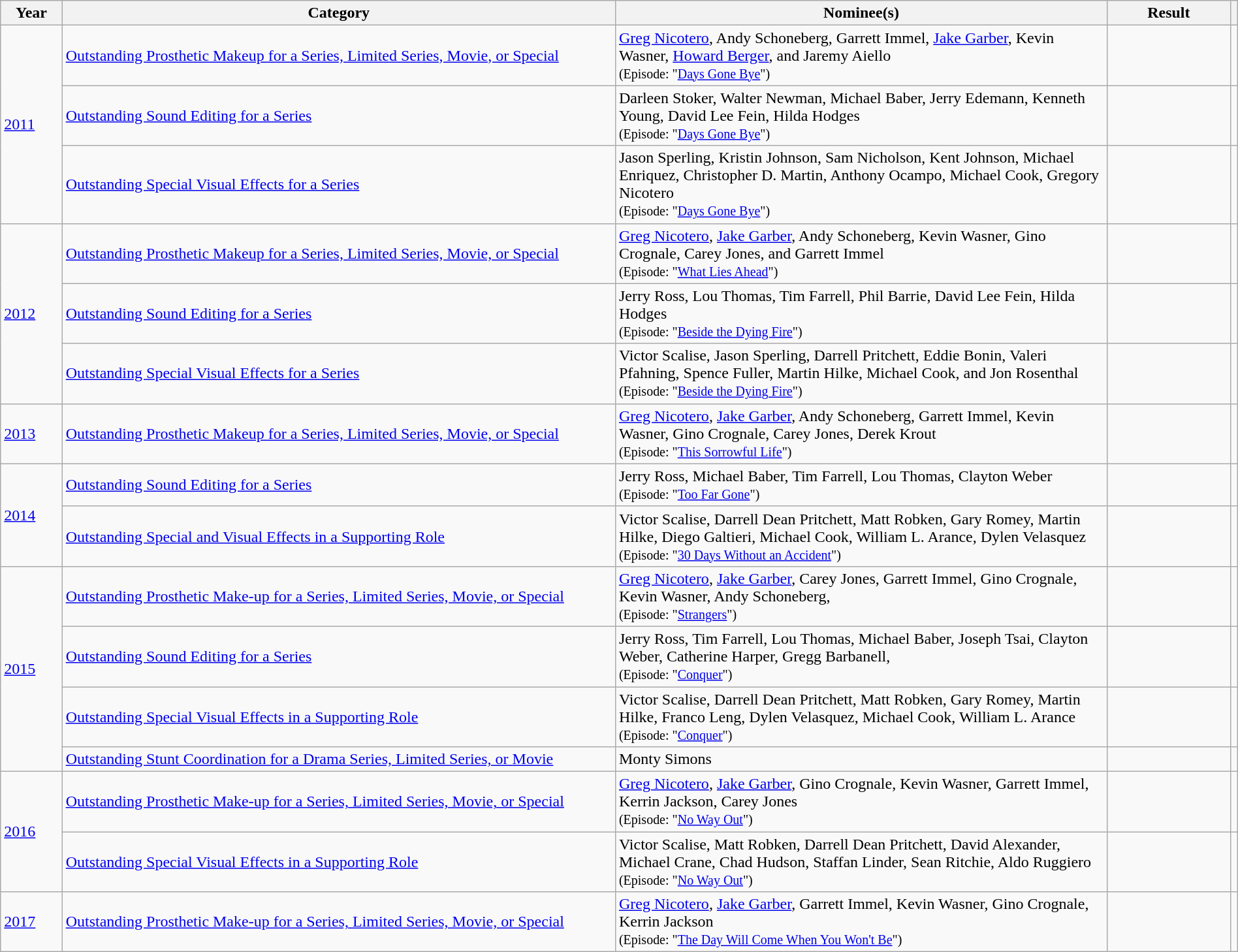<table class="wikitable" width=100%>
<tr>
<th width=5%>Year</th>
<th width=45%>Category</th>
<th width=40%>Nominee(s)</th>
<th width=10%>Result</th>
<th width=5%></th>
</tr>
<tr>
<td rowspan=3><a href='#'>2011</a></td>
<td><a href='#'>Outstanding Prosthetic Makeup for a Series, Limited Series, Movie, or Special</a></td>
<td><a href='#'>Greg Nicotero</a>, Andy Schoneberg, Garrett Immel, <a href='#'>Jake Garber</a>, Kevin Wasner, <a href='#'>Howard Berger</a>, and Jaremy Aiello <br><small> (Episode: "<a href='#'>Days Gone Bye</a>") </small></td>
<td></td>
<td></td>
</tr>
<tr>
<td><a href='#'>Outstanding Sound Editing for a Series</a></td>
<td>Darleen Stoker, Walter Newman, Michael Baber, Jerry Edemann, Kenneth Young, David Lee Fein, Hilda Hodges <br><small> (Episode: "<a href='#'>Days Gone Bye</a>") </small></td>
<td></td>
<td></td>
</tr>
<tr>
<td><a href='#'>Outstanding Special Visual Effects for a Series</a></td>
<td>Jason Sperling, Kristin Johnson, Sam Nicholson, Kent Johnson, Michael Enriquez, Christopher D. Martin, Anthony Ocampo, Michael Cook, Gregory Nicotero  <br><small> (Episode: "<a href='#'>Days Gone Bye</a>") </small></td>
<td></td>
<td></td>
</tr>
<tr>
<td rowspan=3><a href='#'>2012</a></td>
<td><a href='#'>Outstanding Prosthetic Makeup for a Series, Limited Series, Movie, or Special</a></td>
<td><a href='#'>Greg Nicotero</a>, <a href='#'>Jake Garber</a>, Andy Schoneberg, Kevin Wasner, Gino Crognale, Carey Jones, and Garrett Immel <br><small> (Episode: "<a href='#'>What Lies Ahead</a>") </small></td>
<td></td>
<td></td>
</tr>
<tr>
<td><a href='#'>Outstanding Sound Editing for a Series</a></td>
<td>Jerry Ross, Lou Thomas, Tim Farrell, Phil Barrie, David Lee Fein, Hilda Hodges <br><small> (Episode: "<a href='#'>Beside the Dying Fire</a>") </small></td>
<td></td>
<td></td>
</tr>
<tr>
<td><a href='#'>Outstanding Special Visual Effects for a Series</a></td>
<td>Victor Scalise, Jason Sperling, Darrell Pritchett, Eddie Bonin, Valeri Pfahning, Spence Fuller, Martin Hilke, Michael Cook, and Jon Rosenthal <small><br>(Episode: "<a href='#'>Beside the Dying Fire</a>") </small></td>
<td></td>
<td></td>
</tr>
<tr>
<td><a href='#'>2013</a></td>
<td><a href='#'>Outstanding Prosthetic Makeup for a Series, Limited Series, Movie, or Special</a></td>
<td><a href='#'>Greg Nicotero</a>, <a href='#'>Jake Garber</a>, Andy Schoneberg, Garrett Immel, Kevin Wasner, Gino Crognale, Carey Jones, Derek Krout <small><br>(Episode: "<a href='#'>This Sorrowful Life</a>") </small></td>
<td></td>
<td></td>
</tr>
<tr>
<td rowspan=2><a href='#'>2014</a></td>
<td><a href='#'>Outstanding Sound Editing for a Series</a></td>
<td>Jerry Ross, Michael Baber, Tim Farrell, Lou Thomas, Clayton Weber <small><br>(Episode: "<a href='#'>Too Far Gone</a>") </small></td>
<td></td>
<td></td>
</tr>
<tr>
<td><a href='#'>Outstanding Special and Visual Effects in a Supporting Role</a></td>
<td>Victor Scalise, Darrell Dean Pritchett, Matt Robken, Gary Romey, Martin Hilke, Diego Galtieri, Michael Cook, William L. Arance, Dylen Velasquez <small><br>(Episode: "<a href='#'>30 Days Without an Accident</a>") </small></td>
<td></td>
<td></td>
</tr>
<tr>
<td rowspan=4><a href='#'>2015</a></td>
<td><a href='#'>Outstanding Prosthetic Make-up for a Series, Limited Series, Movie, or Special</a></td>
<td><a href='#'>Greg Nicotero</a>, <a href='#'>Jake Garber</a>, Carey Jones, Garrett Immel, Gino Crognale, Kevin Wasner, Andy Schoneberg, <small><br>(Episode: "<a href='#'>Strangers</a>") </small></td>
<td></td>
<td></td>
</tr>
<tr>
<td><a href='#'>Outstanding Sound Editing for a Series</a></td>
<td>Jerry Ross, Tim Farrell, Lou Thomas, Michael Baber, Joseph Tsai, Clayton Weber, Catherine Harper, Gregg Barbanell,<small><br>(Episode: "<a href='#'>Conquer</a>") </small></td>
<td></td>
<td></td>
</tr>
<tr>
<td><a href='#'>Outstanding Special Visual Effects in a Supporting Role</a></td>
<td>Victor Scalise, Darrell Dean Pritchett, Matt Robken, Gary Romey, Martin Hilke, Franco Leng, Dylen Velasquez, Michael Cook, William L. Arance<small><br>(Episode: "<a href='#'>Conquer</a>") </small></td>
<td></td>
<td></td>
</tr>
<tr>
<td><a href='#'>Outstanding Stunt Coordination for a Drama Series, Limited Series, or Movie</a></td>
<td>Monty Simons</td>
<td></td>
<td></td>
</tr>
<tr>
<td rowspan=2><a href='#'>2016</a></td>
<td><a href='#'>Outstanding Prosthetic Make-up for a Series, Limited Series, Movie, or Special</a></td>
<td><a href='#'>Greg Nicotero</a>, <a href='#'>Jake Garber</a>, Gino Crognale, Kevin Wasner, Garrett Immel, Kerrin Jackson, Carey Jones<small><br>(Episode: "<a href='#'>No Way Out</a>") </small></td>
<td></td>
<td></td>
</tr>
<tr>
<td><a href='#'>Outstanding Special Visual Effects in a Supporting Role</a></td>
<td>Victor Scalise, Matt Robken, Darrell Dean Pritchett, David Alexander, Michael Crane, Chad Hudson, Staffan Linder, Sean Ritchie, Aldo Ruggiero<small><br>(Episode: "<a href='#'>No Way Out</a>") </small></td>
<td></td>
<td></td>
</tr>
<tr>
<td><a href='#'>2017</a></td>
<td><a href='#'>Outstanding Prosthetic Make-up for a Series, Limited Series, Movie, or Special</a></td>
<td><a href='#'>Greg Nicotero</a>, <a href='#'>Jake Garber</a>, Garrett Immel, Kevin Wasner, Gino Crognale, Kerrin Jackson<br><small>(Episode: "<a href='#'>The Day Will Come When You Won't Be</a>")</small></td>
<td></td>
<td></td>
</tr>
</table>
